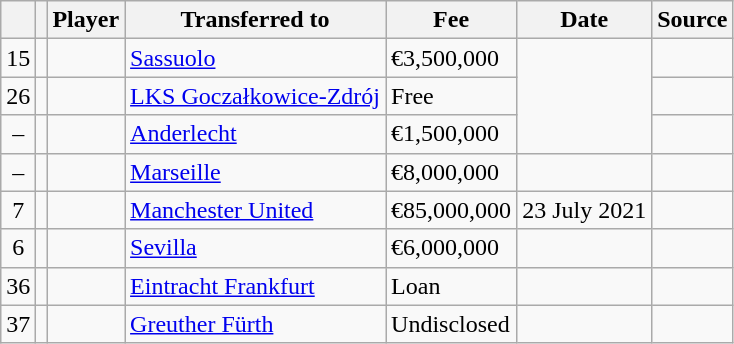<table class="wikitable plainrowheaders sortable">
<tr>
<th></th>
<th></th>
<th scope=col><strong>Player</strong></th>
<th><strong>Transferred to</strong></th>
<th !scope=col; style="width: 65px;"><strong>Fee</strong></th>
<th scope=col><strong>Date</strong></th>
<th scope=col><strong>Source</strong></th>
</tr>
<tr>
<td align=center>15</td>
<td align=center></td>
<td></td>
<td> <a href='#'>Sassuolo</a></td>
<td>€3,500,000</td>
<td rowspan=3></td>
<td></td>
</tr>
<tr>
<td align=center>26</td>
<td align=center></td>
<td></td>
<td> <a href='#'>LKS Goczałkowice-Zdrój</a></td>
<td>Free</td>
<td></td>
</tr>
<tr>
<td align=center>–</td>
<td align=center></td>
<td></td>
<td> <a href='#'>Anderlecht</a></td>
<td>€1,500,000</td>
<td></td>
</tr>
<tr>
<td align=center>–</td>
<td align=center></td>
<td></td>
<td> <a href='#'>Marseille</a></td>
<td>€8,000,000</td>
<td rowspan=1></td>
<td></td>
</tr>
<tr>
<td align=center>7</td>
<td align=center></td>
<td></td>
<td> <a href='#'>Manchester United</a></td>
<td>€85,000,000</td>
<td>23 July 2021</td>
<td></td>
</tr>
<tr>
<td align=center>6</td>
<td align=center></td>
<td></td>
<td> <a href='#'>Sevilla</a></td>
<td>€6,000,000</td>
<td></td>
<td></td>
</tr>
<tr>
<td align=center>36</td>
<td align=center></td>
<td></td>
<td> <a href='#'>Eintracht Frankfurt</a></td>
<td>Loan</td>
<td></td>
<td></td>
</tr>
<tr>
<td align=center>37</td>
<td align=center></td>
<td></td>
<td> <a href='#'>Greuther Fürth</a></td>
<td>Undisclosed</td>
<td></td>
<td></td>
</tr>
</table>
